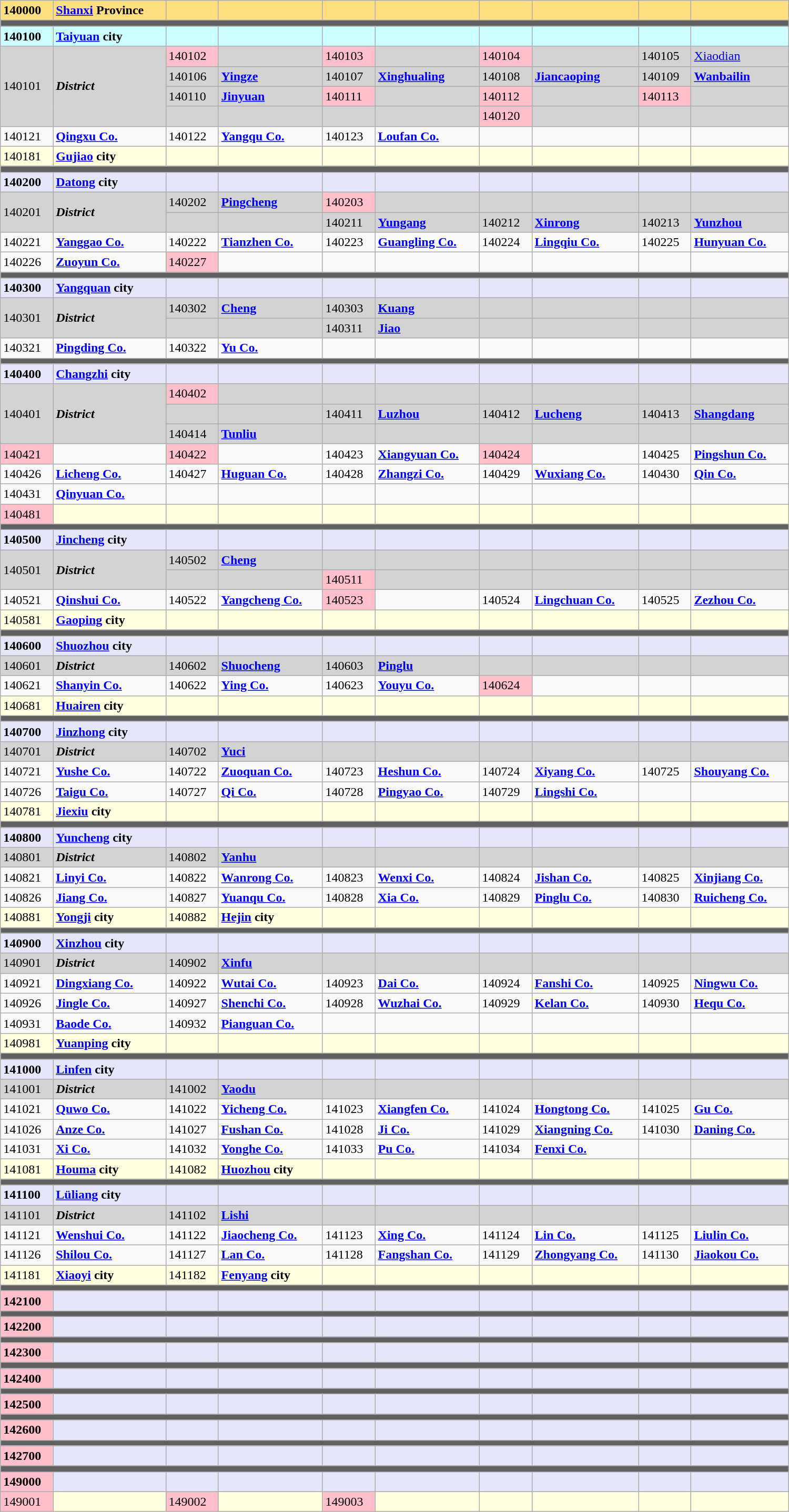<table class="wikitable" align="center" width="1000">
<tr ---- style="background:#FFDF80">
<td><strong>140000</strong></td>
<td><strong><a href='#'>Shanxi</a> Province</strong><br></td>
<td></td>
<td></td>
<td></td>
<td></td>
<td></td>
<td></td>
<td></td>
<td></td>
</tr>
<tr style="background:#606060; height:2pt">
<td colspan="10"></td>
</tr>
<tr ---- style="background:#CCFFFF">
<td><strong>140100</strong></td>
<td><strong><a href='#'>Taiyuan</a> city</strong><br></td>
<td></td>
<td></td>
<td></td>
<td></td>
<td></td>
<td></td>
<td></td>
<td></td>
</tr>
<tr ---- style="background:#D3D3D3">
<td rowspan="4">140101</td>
<td rowspan="4"><strong><em>District</em></strong><br></td>
<td bgcolor="#FFC0CB">140102</td>
<td><br></td>
<td bgcolor="#FFC0CB">140103</td>
<td><br></td>
<td bgcolor="#FFC0CB">140104</td>
<td><br></td>
<td>140105</td>
<td><a href='#'>Xiaodian</a><br></td>
</tr>
<tr ---- style="background:#D3D3D3">
<td>140106</td>
<td><a href='#'><strong>Yingze</strong></a><br></td>
<td>140107</td>
<td><a href='#'><strong>Xinghualing</strong></a><br></td>
<td>140108</td>
<td><a href='#'><strong>Jiancaoping</strong></a><br></td>
<td>140109</td>
<td><a href='#'><strong>Wanbailin</strong></a><br></td>
</tr>
<tr ---- style="background:#D3D3D3">
<td>140110</td>
<td><a href='#'><strong>Jinyuan</strong></a><br></td>
<td bgcolor="#FFC0CB">140111</td>
<td><br></td>
<td bgcolor="#FFC0CB">140112</td>
<td><br></td>
<td bgcolor="#FFC0CB">140113</td>
<td><br></td>
</tr>
<tr ---- style="background:#D3D3D3">
<td></td>
<td></td>
<td></td>
<td></td>
<td bgcolor="#FFC0CB">140120</td>
<td><br></td>
<td></td>
<td></td>
</tr>
<tr>
<td>140121</td>
<td><a href='#'><strong>Qingxu Co.</strong></a><br></td>
<td>140122</td>
<td><a href='#'><strong>Yangqu Co.</strong></a><br></td>
<td>140123</td>
<td><a href='#'><strong>Loufan Co.</strong></a><br></td>
<td></td>
<td></td>
<td></td>
<td></td>
</tr>
<tr ---- style="background:lightyellow">
<td>140181</td>
<td><strong><a href='#'>Gujiao</a> city</strong><br></td>
<td></td>
<td></td>
<td></td>
<td></td>
<td></td>
<td></td>
<td></td>
<td></td>
</tr>
<tr style="background:#606060; height:2pt">
<td colspan="10"></td>
</tr>
<tr ---- style="background:#E6E6FA">
<td><strong>140200</strong></td>
<td><strong><a href='#'>Datong</a> city</strong><br></td>
<td></td>
<td></td>
<td></td>
<td></td>
<td></td>
<td></td>
<td></td>
<td></td>
</tr>
<tr ---- style="background:#D3D3D3">
<td rowspan="2">140201</td>
<td rowspan="2"><strong><em>District</em></strong><br></td>
<td>140202</td>
<td><a href='#'><strong>Pingcheng</strong></a><br></td>
<td bgcolor="#FFC0CB">140203</td>
<td><br></td>
<td></td>
<td></td>
<td></td>
<td></td>
</tr>
<tr ---- style="background:#D3D3D3">
<td></td>
<td></td>
<td>140211</td>
<td><a href='#'><strong>Yungang</strong></a><br></td>
<td>140212</td>
<td><a href='#'><strong>Xinrong</strong></a><br></td>
<td>140213</td>
<td><a href='#'><strong>Yunzhou</strong></a><br></td>
</tr>
<tr>
<td>140221</td>
<td><a href='#'><strong>Yanggao Co.</strong></a><br></td>
<td>140222</td>
<td><a href='#'><strong>Tianzhen Co.</strong></a><br></td>
<td>140223</td>
<td><a href='#'><strong>Guangling Co.</strong></a><br></td>
<td>140224</td>
<td><a href='#'><strong>Lingqiu Co.</strong></a><br></td>
<td>140225</td>
<td><a href='#'><strong>Hunyuan Co.</strong></a><br></td>
</tr>
<tr>
<td>140226</td>
<td><a href='#'><strong>Zuoyun Co.</strong></a><br></td>
<td bgcolor="#FFC0CB">140227</td>
<td><br></td>
<td></td>
<td></td>
<td></td>
<td></td>
<td></td>
<td></td>
</tr>
<tr style="background:#606060; height:2pt">
<td colspan="10"></td>
</tr>
<tr ---- style="background:#E6E6FA">
<td><strong>140300</strong></td>
<td><strong><a href='#'>Yangquan</a> city</strong><br></td>
<td></td>
<td></td>
<td></td>
<td></td>
<td></td>
<td></td>
<td></td>
<td></td>
</tr>
<tr ---- style="background:#D3D3D3">
<td rowspan="2">140301</td>
<td rowspan="2"><strong><em>District</em></strong><br></td>
<td>140302</td>
<td><a href='#'><strong>Cheng</strong></a><br></td>
<td>140303</td>
<td><a href='#'><strong>Kuang</strong></a><br></td>
<td></td>
<td></td>
<td></td>
<td></td>
</tr>
<tr ---- style="background:#D3D3D3">
<td></td>
<td></td>
<td>140311</td>
<td><a href='#'><strong>Jiao</strong></a><br></td>
<td></td>
<td></td>
<td></td>
<td></td>
</tr>
<tr>
<td>140321</td>
<td><a href='#'><strong>Pingding Co.</strong></a><br></td>
<td>140322</td>
<td><a href='#'><strong>Yu Co.</strong></a><br></td>
<td></td>
<td></td>
<td></td>
<td></td>
<td></td>
<td></td>
</tr>
<tr style="background:#606060; height:2pt">
<td colspan="10"></td>
</tr>
<tr ---- style="background:#E6E6FA">
<td><strong>140400</strong></td>
<td><strong><a href='#'>Changzhi</a> city</strong><br></td>
<td></td>
<td></td>
<td></td>
<td></td>
<td></td>
<td></td>
<td></td>
<td></td>
</tr>
<tr ---- style="background:#D3D3D3">
<td rowspan="3">140401</td>
<td rowspan="3"><strong><em>District</em></strong><br></td>
<td bgcolor="#FFC0CB">140402</td>
<td><br></td>
<td></td>
<td></td>
<td></td>
<td></td>
<td></td>
<td></td>
</tr>
<tr ---- style="background:#D3D3D3">
<td></td>
<td></td>
<td>140411</td>
<td><a href='#'><strong>Luzhou</strong></a><br></td>
<td>140412</td>
<td><a href='#'><strong>Lucheng</strong></a><br></td>
<td>140413</td>
<td><a href='#'><strong>Shangdang</strong></a><br></td>
</tr>
<tr ---- style="background:#D3D3D3">
<td>140414</td>
<td><a href='#'><strong>Tunliu</strong></a><br></td>
<td></td>
<td></td>
<td></td>
<td></td>
<td></td>
<td></td>
</tr>
<tr>
<td bgcolor="#FFC0CB">140421</td>
<td><br></td>
<td bgcolor="#FFC0CB">140422</td>
<td><br></td>
<td>140423</td>
<td><a href='#'><strong>Xiangyuan Co.</strong></a><br></td>
<td bgcolor="#FFC0CB">140424</td>
<td><br></td>
<td>140425</td>
<td><a href='#'><strong>Pingshun Co.</strong></a><br></td>
</tr>
<tr>
<td>140426</td>
<td><a href='#'><strong>Licheng Co.</strong></a><br></td>
<td>140427</td>
<td><a href='#'><strong>Huguan Co.</strong></a><br></td>
<td>140428</td>
<td><a href='#'><strong>Zhangzi Co.</strong></a><br></td>
<td>140429</td>
<td><a href='#'><strong>Wuxiang Co.</strong></a><br></td>
<td>140430</td>
<td><a href='#'><strong>Qin Co.</strong></a><br></td>
</tr>
<tr>
<td>140431</td>
<td><a href='#'><strong>Qinyuan Co.</strong></a><br></td>
<td></td>
<td></td>
<td></td>
<td></td>
<td></td>
<td></td>
<td></td>
<td></td>
</tr>
<tr ---- style="background:lightyellow">
<td bgcolor="#FFC0CB">140481</td>
<td><br></td>
<td></td>
<td></td>
<td></td>
<td></td>
<td></td>
<td></td>
<td></td>
<td></td>
</tr>
<tr style="background:#606060; height:2pt">
<td colspan="10"></td>
</tr>
<tr ---- style="background:#E6E6FA">
<td><strong>140500</strong></td>
<td><strong><a href='#'>Jincheng</a> city</strong><br></td>
<td></td>
<td></td>
<td></td>
<td></td>
<td></td>
<td></td>
<td></td>
<td></td>
</tr>
<tr ---- style="background:#D3D3D3">
<td rowspan="2">140501</td>
<td rowspan="2"><strong><em>District</em></strong><br></td>
<td>140502</td>
<td><a href='#'><strong>Cheng</strong></a><br></td>
<td></td>
<td></td>
<td></td>
<td></td>
<td></td>
<td></td>
</tr>
<tr ---- style="background:#D3D3D3">
<td></td>
<td></td>
<td bgcolor="#FFC0CB">140511</td>
<td><br></td>
<td></td>
<td></td>
<td></td>
<td></td>
</tr>
<tr>
<td>140521</td>
<td><a href='#'><strong>Qinshui Co.</strong></a><br></td>
<td>140522</td>
<td><a href='#'><strong>Yangcheng Co.</strong></a><br></td>
<td bgcolor="#FFC0CB">140523</td>
<td><br></td>
<td>140524</td>
<td><a href='#'><strong>Lingchuan Co.</strong></a><br></td>
<td>140525</td>
<td><a href='#'><strong>Zezhou Co.</strong></a><br></td>
</tr>
<tr ---- style="background:lightyellow">
<td>140581</td>
<td><strong><a href='#'>Gaoping</a> city</strong><br></td>
<td></td>
<td></td>
<td></td>
<td></td>
<td></td>
<td></td>
<td></td>
<td></td>
</tr>
<tr style="background:#606060; height:2pt">
<td colspan="10"></td>
</tr>
<tr ---- style="background:#E6E6FA">
<td><strong>140600</strong></td>
<td><strong><a href='#'>Shuozhou</a> city</strong><br></td>
<td></td>
<td></td>
<td></td>
<td></td>
<td></td>
<td></td>
<td></td>
<td></td>
</tr>
<tr ---- style="background:#D3D3D3">
<td>140601</td>
<td><strong><em>District</em></strong><br></td>
<td>140602</td>
<td><a href='#'><strong>Shuocheng</strong></a><br></td>
<td>140603</td>
<td><a href='#'><strong>Pinglu</strong></a><br></td>
<td></td>
<td></td>
<td></td>
<td></td>
</tr>
<tr>
<td>140621</td>
<td><a href='#'><strong>Shanyin Co.</strong></a><br></td>
<td>140622</td>
<td><a href='#'><strong>Ying Co.</strong></a><br></td>
<td>140623</td>
<td><a href='#'><strong>Youyu Co.</strong></a><br></td>
<td bgcolor="#FFC0CB">140624</td>
<td><br></td>
<td></td>
<td></td>
</tr>
<tr ---- style="background:lightyellow">
<td>140681</td>
<td><strong><a href='#'>Huairen</a> city</strong><br></td>
<td></td>
<td></td>
<td></td>
<td></td>
<td></td>
<td></td>
<td></td>
<td></td>
</tr>
<tr style="background:#606060; height:2pt">
<td colspan="10"></td>
</tr>
<tr ---- style="background:#E6E6FA">
<td><strong>140700</strong></td>
<td><strong><a href='#'>Jinzhong</a> city</strong><br></td>
<td></td>
<td></td>
<td></td>
<td></td>
<td></td>
<td></td>
<td></td>
<td></td>
</tr>
<tr ---- style="background:#D3D3D3">
<td>140701</td>
<td><strong><em>District</em></strong><br></td>
<td>140702</td>
<td><a href='#'><strong>Yuci</strong></a><br></td>
<td></td>
<td></td>
<td></td>
<td></td>
<td></td>
<td></td>
</tr>
<tr>
<td>140721</td>
<td><a href='#'><strong>Yushe Co.</strong></a><br></td>
<td>140722</td>
<td><a href='#'><strong>Zuoquan Co.</strong></a><br></td>
<td>140723</td>
<td><a href='#'><strong>Heshun Co.</strong></a><br></td>
<td>140724</td>
<td><a href='#'><strong>Xiyang Co.</strong></a><br></td>
<td>140725</td>
<td><a href='#'><strong>Shouyang Co.</strong></a><br></td>
</tr>
<tr>
<td>140726</td>
<td><a href='#'><strong>Taigu Co.</strong></a><br></td>
<td>140727</td>
<td><a href='#'><strong>Qi Co.</strong></a><br></td>
<td>140728</td>
<td><a href='#'><strong>Pingyao Co.</strong></a><br></td>
<td>140729</td>
<td><a href='#'><strong>Lingshi Co.</strong></a><br></td>
<td></td>
<td></td>
</tr>
<tr ---- style="background:lightyellow">
<td>140781</td>
<td><strong><a href='#'>Jiexiu</a> city</strong><br></td>
<td></td>
<td></td>
<td></td>
<td></td>
<td></td>
<td></td>
<td></td>
<td></td>
</tr>
<tr style="background:#606060; height:2pt">
<td colspan="10"></td>
</tr>
<tr ---- style="background:#E6E6FA">
<td><strong>140800</strong></td>
<td><strong><a href='#'>Yuncheng</a> city</strong><br></td>
<td></td>
<td></td>
<td></td>
<td></td>
<td></td>
<td></td>
<td></td>
<td></td>
</tr>
<tr ---- style="background:#D3D3D3">
<td>140801</td>
<td><strong><em>District</em></strong><br></td>
<td>140802</td>
<td><a href='#'><strong>Yanhu</strong></a><br></td>
<td></td>
<td></td>
<td></td>
<td></td>
<td></td>
<td></td>
</tr>
<tr>
<td>140821</td>
<td><a href='#'><strong>Linyi Co.</strong></a><br></td>
<td>140822</td>
<td><a href='#'><strong>Wanrong Co.</strong></a><br></td>
<td>140823</td>
<td><a href='#'><strong>Wenxi Co.</strong></a><br></td>
<td>140824</td>
<td><a href='#'><strong>Jishan Co.</strong></a><br></td>
<td>140825</td>
<td><a href='#'><strong>Xinjiang Co.</strong></a><br></td>
</tr>
<tr>
<td>140826</td>
<td><a href='#'><strong>Jiang Co.</strong></a><br></td>
<td>140827</td>
<td><a href='#'><strong>Yuanqu Co.</strong></a><br></td>
<td>140828</td>
<td><a href='#'><strong>Xia Co.</strong></a><br></td>
<td>140829</td>
<td><a href='#'><strong>Pinglu Co.</strong></a><br></td>
<td>140830</td>
<td><a href='#'><strong>Ruicheng Co.</strong></a><br></td>
</tr>
<tr ---- style="background:lightyellow">
<td>140881</td>
<td><strong><a href='#'>Yongji</a> city</strong><br></td>
<td>140882</td>
<td><strong><a href='#'>Hejin</a> city</strong><br></td>
<td></td>
<td></td>
<td></td>
<td></td>
<td></td>
<td></td>
</tr>
<tr style="background:#606060; height:2pt">
<td colspan="10"></td>
</tr>
<tr ---- style="background:#E6E6FA">
<td><strong>140900</strong></td>
<td><strong><a href='#'>Xinzhou</a> city</strong><br></td>
<td></td>
<td></td>
<td></td>
<td></td>
<td></td>
<td></td>
<td></td>
<td></td>
</tr>
<tr ---- style="background:#D3D3D3">
<td>140901</td>
<td><strong><em>District</em></strong><br></td>
<td>140902</td>
<td><a href='#'><strong>Xinfu</strong></a><br></td>
<td></td>
<td></td>
<td></td>
<td></td>
<td></td>
<td></td>
</tr>
<tr>
<td>140921</td>
<td><a href='#'><strong>Dingxiang Co.</strong></a><br></td>
<td>140922</td>
<td><a href='#'><strong>Wutai Co.</strong></a><br></td>
<td>140923</td>
<td><a href='#'><strong>Dai Co.</strong></a><br></td>
<td>140924</td>
<td><a href='#'><strong>Fanshi Co.</strong></a><br></td>
<td>140925</td>
<td><a href='#'><strong>Ningwu Co.</strong></a><br></td>
</tr>
<tr>
<td>140926</td>
<td><a href='#'><strong>Jingle Co.</strong></a><br></td>
<td>140927</td>
<td><a href='#'><strong>Shenchi Co.</strong></a><br></td>
<td>140928</td>
<td><a href='#'><strong>Wuzhai Co.</strong></a><br></td>
<td>140929</td>
<td><a href='#'><strong>Kelan Co.</strong></a><br></td>
<td>140930</td>
<td><a href='#'><strong>Hequ Co.</strong></a><br></td>
</tr>
<tr>
<td>140931</td>
<td><a href='#'><strong>Baode Co.</strong></a><br></td>
<td>140932</td>
<td><a href='#'><strong>Pianguan Co.</strong></a><br></td>
<td></td>
<td></td>
<td></td>
<td></td>
<td></td>
<td></td>
</tr>
<tr ---- style="background:lightyellow">
<td>140981</td>
<td><strong><a href='#'>Yuanping</a> city</strong><br></td>
<td></td>
<td></td>
<td></td>
<td></td>
<td></td>
<td></td>
<td></td>
<td></td>
</tr>
<tr style="background:#606060; height:2pt">
<td colspan="10"></td>
</tr>
<tr ---- style="background:#E6E6FA">
<td><strong>141000</strong></td>
<td><strong><a href='#'>Linfen</a> city</strong><br></td>
<td></td>
<td></td>
<td></td>
<td></td>
<td></td>
<td></td>
<td></td>
<td></td>
</tr>
<tr ---- style="background:#D3D3D3">
<td>141001</td>
<td><strong><em>District</em></strong><br></td>
<td>141002</td>
<td><a href='#'><strong>Yaodu</strong></a><br></td>
<td></td>
<td></td>
<td></td>
<td></td>
<td></td>
<td></td>
</tr>
<tr>
<td>141021</td>
<td><a href='#'><strong>Quwo Co.</strong></a><br></td>
<td>141022</td>
<td><a href='#'><strong>Yicheng Co.</strong></a><br></td>
<td>141023</td>
<td><a href='#'><strong>Xiangfen Co.</strong></a><br></td>
<td>141024</td>
<td><a href='#'><strong>Hongtong Co.</strong></a><br></td>
<td>141025</td>
<td><a href='#'><strong>Gu Co.</strong></a><br></td>
</tr>
<tr>
<td>141026</td>
<td><a href='#'><strong>Anze Co.</strong></a><br></td>
<td>141027</td>
<td><a href='#'><strong>Fushan Co.</strong></a><br></td>
<td>141028</td>
<td><a href='#'><strong>Ji Co.</strong></a><br></td>
<td>141029</td>
<td><a href='#'><strong>Xiangning Co.</strong></a><br></td>
<td>141030</td>
<td><a href='#'><strong>Daning Co.</strong></a><br></td>
</tr>
<tr>
<td>141031</td>
<td><a href='#'><strong>Xi Co.</strong></a><br></td>
<td>141032</td>
<td><a href='#'><strong>Yonghe Co.</strong></a><br></td>
<td>141033</td>
<td><a href='#'><strong>Pu Co.</strong></a><br></td>
<td>141034</td>
<td><a href='#'><strong>Fenxi Co.</strong></a><br></td>
<td></td>
<td></td>
</tr>
<tr ---- style="background:lightyellow">
<td>141081</td>
<td><strong><a href='#'>Houma</a> city</strong><br></td>
<td>141082</td>
<td><strong><a href='#'>Huozhou</a> city</strong><br></td>
<td></td>
<td></td>
<td></td>
<td></td>
<td></td>
<td></td>
</tr>
<tr style="background:#606060; height:2pt">
<td colspan="10"></td>
</tr>
<tr ---- style="background:#E6E6FA">
<td><strong>141100</strong></td>
<td><strong><a href='#'>Lüliang</a> city</strong><br></td>
<td></td>
<td></td>
<td></td>
<td></td>
<td></td>
<td></td>
<td></td>
<td></td>
</tr>
<tr ---- style="background:#D3D3D3">
<td>141101</td>
<td><strong><em>District</em></strong><br></td>
<td>141102</td>
<td><a href='#'><strong>Lishi</strong></a><br></td>
<td></td>
<td></td>
<td></td>
<td></td>
<td></td>
<td></td>
</tr>
<tr>
<td>141121</td>
<td><a href='#'><strong>Wenshui Co.</strong></a><br></td>
<td>141122</td>
<td><a href='#'><strong>Jiaocheng Co.</strong></a><br></td>
<td>141123</td>
<td><a href='#'><strong>Xing Co.</strong></a><br></td>
<td>141124</td>
<td><a href='#'><strong>Lin Co.</strong></a><br></td>
<td>141125</td>
<td><a href='#'><strong>Liulin Co.</strong></a><br></td>
</tr>
<tr>
<td>141126</td>
<td><a href='#'><strong>Shilou Co.</strong></a><br></td>
<td>141127</td>
<td><a href='#'><strong>Lan Co.</strong></a><br></td>
<td>141128</td>
<td><a href='#'><strong>Fangshan Co.</strong></a><br></td>
<td>141129</td>
<td><a href='#'><strong>Zhongyang Co.</strong></a><br></td>
<td>141130</td>
<td><a href='#'><strong>Jiaokou Co.</strong></a><br></td>
</tr>
<tr ---- style="background:lightyellow">
<td>141181</td>
<td><strong><a href='#'>Xiaoyi</a> city</strong><br></td>
<td>141182</td>
<td><strong><a href='#'>Fenyang</a> city</strong><br></td>
<td></td>
<td></td>
<td></td>
<td></td>
<td></td>
<td></td>
</tr>
<tr style="background:#606060; height:2pt">
<td colspan="10"></td>
</tr>
<tr ---- style="background:#E6E6FA">
<td bgcolor="#FFC0CB"><strong>142100</strong></td>
<td><br></td>
<td></td>
<td></td>
<td></td>
<td></td>
<td></td>
<td></td>
<td></td>
<td></td>
</tr>
<tr style="background:#606060; height:2pt">
<td colspan="10"></td>
</tr>
<tr ---- style="background:#E6E6FA">
<td bgcolor="#FFC0CB"><strong>142200</strong></td>
<td><br></td>
<td></td>
<td></td>
<td></td>
<td></td>
<td></td>
<td></td>
<td></td>
<td></td>
</tr>
<tr style="background:#606060; height:2pt">
<td colspan="10"></td>
</tr>
<tr ---- style="background:#E6E6FA">
<td bgcolor="#FFC0CB"><strong>142300</strong></td>
<td><br></td>
<td></td>
<td></td>
<td></td>
<td></td>
<td></td>
<td></td>
<td></td>
<td></td>
</tr>
<tr style="background:#606060; height:2pt">
<td colspan="10"></td>
</tr>
<tr ---- style="background:#E6E6FA">
<td bgcolor="#FFC0CB"><strong>142400</strong></td>
<td><br></td>
<td></td>
<td></td>
<td></td>
<td></td>
<td></td>
<td></td>
<td></td>
<td></td>
</tr>
<tr style="background:#606060; height:2pt">
<td colspan="10"></td>
</tr>
<tr ---- style="background:#E6E6FA">
<td bgcolor="#FFC0CB"><strong>142500</strong></td>
<td><br></td>
<td></td>
<td></td>
<td></td>
<td></td>
<td></td>
<td></td>
<td></td>
<td></td>
</tr>
<tr style="background:#606060; height:2pt">
<td colspan="10"></td>
</tr>
<tr ---- style="background:#E6E6FA">
<td bgcolor="#FFC0CB"><strong>142600</strong></td>
<td><br></td>
<td></td>
<td></td>
<td></td>
<td></td>
<td></td>
<td></td>
<td></td>
<td></td>
</tr>
<tr style="background:#606060; height:2pt">
<td colspan="10"></td>
</tr>
<tr ---- style="background:#E6E6FA">
<td bgcolor="#FFC0CB"><strong>142700</strong></td>
<td><br></td>
<td></td>
<td></td>
<td></td>
<td></td>
<td></td>
<td></td>
<td></td>
<td></td>
</tr>
<tr style="background:#606060; height:2pt">
<td colspan="10"></td>
</tr>
<tr ---- style="background:#E6E6FA">
<td bgcolor="#FFC0CB"><strong>149000</strong></td>
<td><br></td>
<td></td>
<td></td>
<td></td>
<td></td>
<td></td>
<td></td>
<td></td>
<td></td>
</tr>
<tr ---- style="background:lightyellow">
<td bgcolor="#FFC0CB">149001</td>
<td><br></td>
<td bgcolor="#FFC0CB">149002</td>
<td><br></td>
<td bgcolor="#FFC0CB">149003</td>
<td><br></td>
<td></td>
<td></td>
<td></td>
<td></td>
</tr>
</table>
